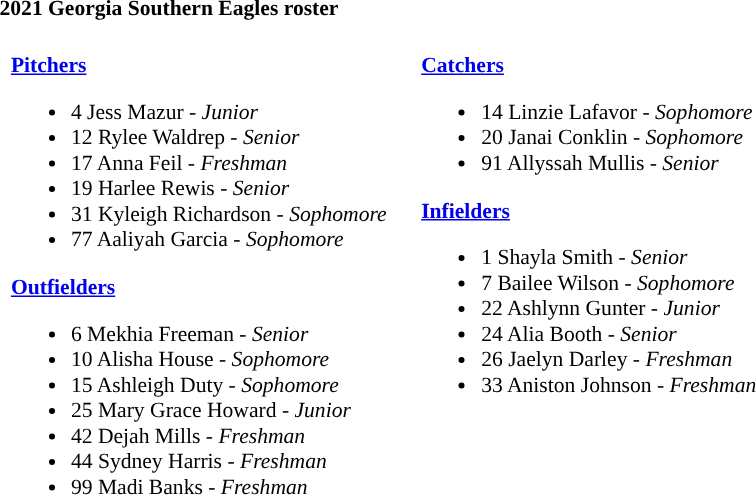<table class="toccolours" style="text-align: left; font-size:90%;">
<tr>
<th colspan="9">2021 Georgia Southern Eagles roster</th>
</tr>
<tr>
<td width="03"> </td>
<td valign="top"><br><strong><a href='#'>Pitchers</a></strong><ul><li>4 Jess Mazur - <em>Junior</em></li><li>12 Rylee Waldrep - <em>Senior</em></li><li>17 Anna Feil - <em>Freshman</em></li><li>19 Harlee Rewis - <em>Senior</em></li><li>31 Kyleigh Richardson - <em>Sophomore</em></li><li>77 Aaliyah Garcia - <em>Sophomore</em></li></ul><strong><a href='#'>Outfielders</a></strong><ul><li>6 Mekhia Freeman - <em>Senior</em></li><li>10 Alisha House - <em>Sophomore</em></li><li>15 Ashleigh Duty - <em>Sophomore</em></li><li>25 Mary Grace Howard - <em>Junior</em></li><li>42 Dejah Mills - <em>Freshman</em></li><li>44 Sydney Harris - <em>Freshman</em></li><li>99 Madi Banks - <em>Freshman</em></li></ul></td>
<td width="15"> </td>
<td valign="top"><br><strong><a href='#'>Catchers</a></strong><ul><li>14 Linzie Lafavor - <em>Sophomore</em></li><li>20 Janai Conklin - <em>Sophomore</em></li><li>91 Allyssah Mullis - <em>Senior</em></li></ul><strong><a href='#'>Infielders</a></strong><ul><li>1 Shayla Smith - <em>Senior</em></li><li>7 Bailee Wilson - <em>Sophomore</em></li><li>22 Ashlynn Gunter - <em>Junior</em></li><li>24 Alia Booth - <em>Senior</em></li><li>26 Jaelyn Darley - <em>Freshman</em></li><li>33 Aniston Johnson - <em>Freshman</em></li></ul></td>
</tr>
</table>
